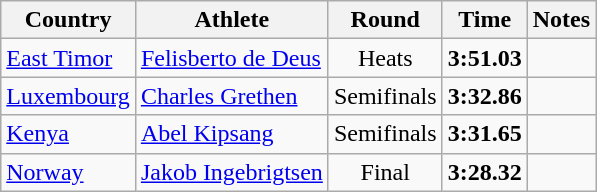<table class="wikitable sortable" style="text-align:center">
<tr>
<th>Country</th>
<th>Athlete</th>
<th>Round</th>
<th>Time</th>
<th>Notes</th>
</tr>
<tr>
<td align=left><a href='#'>East Timor</a></td>
<td align=left><a href='#'>Felisberto de Deus</a></td>
<td>Heats</td>
<td><strong>3:51.03</strong></td>
<td></td>
</tr>
<tr>
<td align=left><a href='#'>Luxembourg</a></td>
<td align=left><a href='#'>Charles Grethen</a></td>
<td>Semifinals</td>
<td><strong>3:32.86</strong></td>
<td></td>
</tr>
<tr>
<td align=left><a href='#'>Kenya</a></td>
<td align=left><a href='#'>Abel Kipsang</a></td>
<td>Semifinals</td>
<td><strong>3:31.65</strong></td>
<td></td>
</tr>
<tr>
<td align=left><a href='#'>Norway</a></td>
<td align=left><a href='#'>Jakob Ingebrigtsen</a></td>
<td>Final</td>
<td><strong>3:28.32</strong></td>
<td></td>
</tr>
</table>
